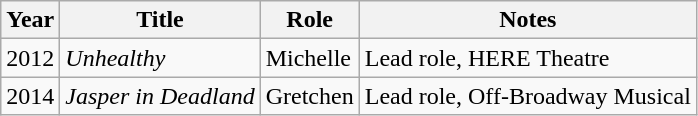<table class="wikitable sortable">
<tr>
<th>Year</th>
<th>Title</th>
<th>Role</th>
<th class="unsortable">Notes</th>
</tr>
<tr>
<td>2012</td>
<td><em>Unhealthy</em></td>
<td>Michelle</td>
<td>Lead role, HERE Theatre</td>
</tr>
<tr>
<td>2014</td>
<td><em>Jasper in Deadland</em></td>
<td>Gretchen</td>
<td>Lead role, Off-Broadway Musical</td>
</tr>
</table>
